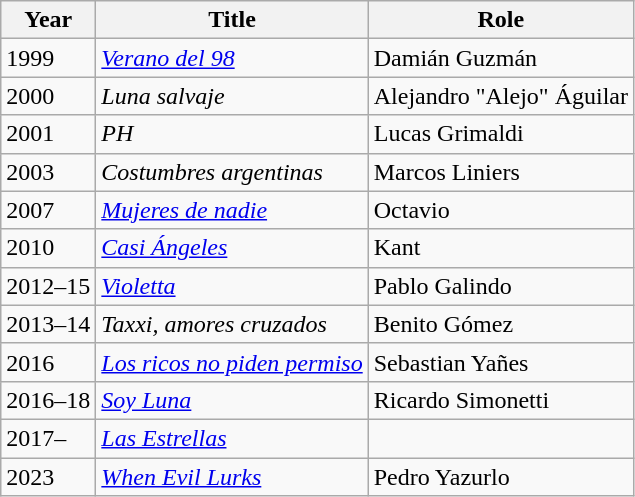<table class="wikitable sortable">
<tr>
<th scope="col">Year</th>
<th scope="col">Title</th>
<th scope="col">Role</th>
</tr>
<tr>
<td>1999</td>
<td><em><a href='#'>Verano del 98</a></em></td>
<td>Damián Guzmán</td>
</tr>
<tr>
<td>2000</td>
<td><em>Luna salvaje</em></td>
<td>Alejandro "Alejo" Águilar</td>
</tr>
<tr>
<td>2001</td>
<td><em>PH</em></td>
<td>Lucas Grimaldi</td>
</tr>
<tr>
<td>2003</td>
<td><em>Costumbres argentinas</em></td>
<td>Marcos Liniers</td>
</tr>
<tr>
<td>2007</td>
<td><em><a href='#'>Mujeres de nadie</a></em></td>
<td>Octavio</td>
</tr>
<tr>
<td>2010</td>
<td><em><a href='#'>Casi Ángeles</a></em></td>
<td>Kant</td>
</tr>
<tr>
<td>2012–15</td>
<td><em><a href='#'>Violetta</a></em></td>
<td>Pablo Galindo</td>
</tr>
<tr>
<td>2013–14</td>
<td><em>Taxxi, amores cruzados</em></td>
<td>Benito Gómez</td>
</tr>
<tr>
<td>2016</td>
<td><em><a href='#'>Los ricos no piden permiso</a></em></td>
<td>Sebastian Yañes</td>
</tr>
<tr>
<td>2016–18</td>
<td><em><a href='#'>Soy Luna</a></em></td>
<td>Ricardo Simonetti</td>
</tr>
<tr>
<td>2017–</td>
<td><em><a href='#'>Las Estrellas</a></em></td>
<td></td>
</tr>
<tr>
<td>2023</td>
<td><em><a href='#'>When Evil Lurks</a></em></td>
<td>Pedro Yazurlo</td>
</tr>
</table>
